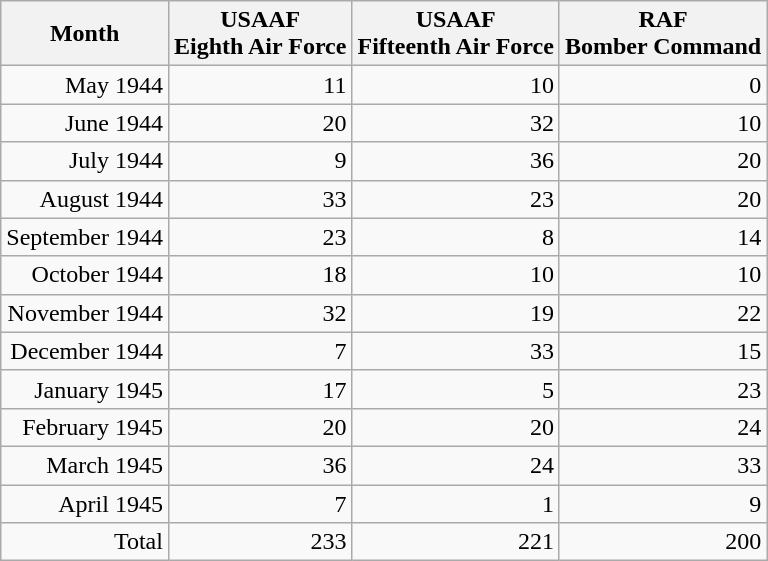<table class="wikitable" style="text-align:right;">
<tr>
<th>Month</th>
<th>USAAF<br>Eighth Air Force</th>
<th>USAAF<br>Fifteenth Air Force</th>
<th>RAF<br> Bomber Command</th>
</tr>
<tr>
<td>May 1944</td>
<td>11</td>
<td>10</td>
<td>0</td>
</tr>
<tr>
<td>June 1944</td>
<td>20</td>
<td>32</td>
<td>10</td>
</tr>
<tr>
<td>July 1944</td>
<td>9</td>
<td>36</td>
<td>20</td>
</tr>
<tr>
<td>August 1944</td>
<td>33</td>
<td>23</td>
<td>20</td>
</tr>
<tr>
<td>September 1944</td>
<td>23</td>
<td>8</td>
<td>14</td>
</tr>
<tr>
<td>October 1944</td>
<td>18</td>
<td>10</td>
<td>10</td>
</tr>
<tr>
<td>November 1944</td>
<td>32</td>
<td>19</td>
<td>22</td>
</tr>
<tr>
<td>December 1944</td>
<td>7</td>
<td>33</td>
<td>15</td>
</tr>
<tr>
<td>January 1945</td>
<td>17</td>
<td>5</td>
<td>23</td>
</tr>
<tr>
<td>February 1945</td>
<td>20</td>
<td>20</td>
<td>24</td>
</tr>
<tr>
<td>March 1945</td>
<td>36</td>
<td>24</td>
<td>33</td>
</tr>
<tr>
<td>April 1945</td>
<td>7</td>
<td>1</td>
<td>9</td>
</tr>
<tr>
<td>Total</td>
<td>233</td>
<td>221</td>
<td>200</td>
</tr>
</table>
